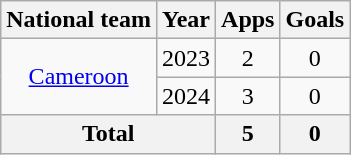<table class=wikitable style="text-align: center">
<tr>
<th>National team</th>
<th>Year</th>
<th>Apps</th>
<th>Goals</th>
</tr>
<tr>
<td rowspan=2><a href='#'>Cameroon</a></td>
<td>2023</td>
<td>2</td>
<td>0</td>
</tr>
<tr>
<td>2024</td>
<td>3</td>
<td>0</td>
</tr>
<tr>
<th colspan=2>Total</th>
<th>5</th>
<th>0</th>
</tr>
</table>
